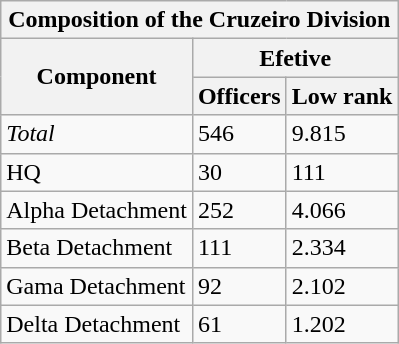<table class="wikitable mw-collapsible mw-collapsed">
<tr>
<th colspan="3">Composition of the Cruzeiro Division</th>
</tr>
<tr>
<th rowspan="2">Component</th>
<th colspan="2">Efetive</th>
</tr>
<tr>
<th>Officers</th>
<th>Low rank</th>
</tr>
<tr>
<td><em>Total</em></td>
<td>546</td>
<td>9.815</td>
</tr>
<tr>
<td>HQ</td>
<td>30</td>
<td>111</td>
</tr>
<tr>
<td>Alpha Detachment</td>
<td>252</td>
<td>4.066</td>
</tr>
<tr>
<td>Beta Detachment</td>
<td>111</td>
<td>2.334</td>
</tr>
<tr>
<td>Gama Detachment</td>
<td>92</td>
<td>2.102</td>
</tr>
<tr>
<td>Delta Detachment</td>
<td>61</td>
<td>1.202</td>
</tr>
</table>
